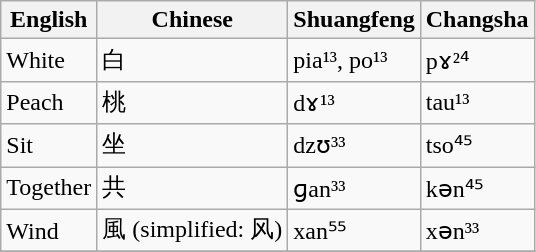<table class="wikitable">
<tr>
<th>English</th>
<th>Chinese</th>
<th>Shuangfeng</th>
<th>Changsha</th>
</tr>
<tr>
<td>White</td>
<td>白 </td>
<td>pia¹³, po¹³</td>
<td>pɤ²⁴</td>
</tr>
<tr>
<td>Peach</td>
<td>桃</td>
<td>dɤ¹³</td>
<td>tau¹³</td>
</tr>
<tr>
<td>Sit</td>
<td>坐</td>
<td>dzʊ³³</td>
<td>tso⁴⁵</td>
</tr>
<tr>
<td>Together</td>
<td>共</td>
<td>ɡan³³</td>
<td>kən⁴⁵</td>
</tr>
<tr>
<td>Wind</td>
<td>風 (simplified: 风)</td>
<td>xan⁵⁵</td>
<td>xən³³</td>
</tr>
<tr>
</tr>
</table>
